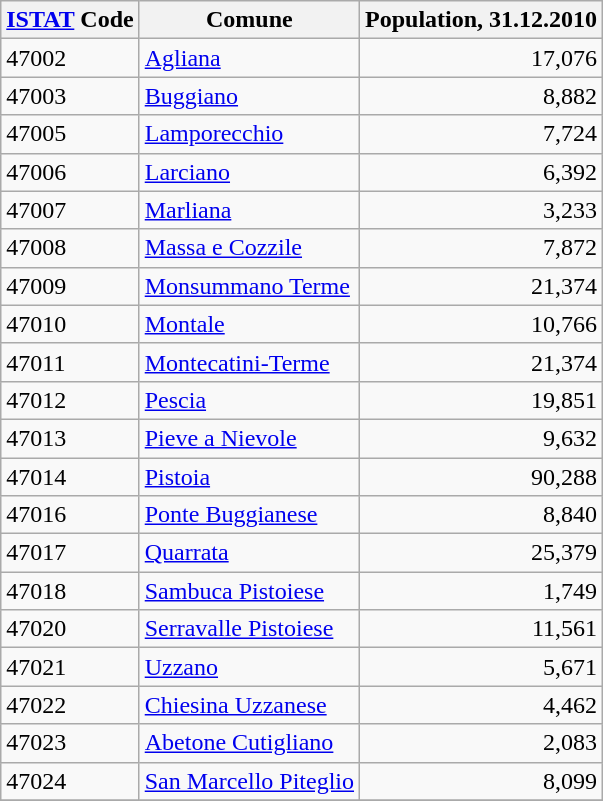<table class="wikitable sortable">
<tr>
<th><a href='#'>ISTAT</a> Code</th>
<th>Comune</th>
<th>Population, 31.12.2010</th>
</tr>
<tr>
<td>47002</td>
<td><a href='#'>Agliana</a></td>
<td align="right">17,076</td>
</tr>
<tr>
<td>47003</td>
<td><a href='#'>Buggiano</a></td>
<td align="right">8,882</td>
</tr>
<tr>
<td>47005</td>
<td><a href='#'>Lamporecchio</a></td>
<td align="right">7,724</td>
</tr>
<tr>
<td>47006</td>
<td><a href='#'>Larciano</a></td>
<td align="right">6,392</td>
</tr>
<tr>
<td>47007</td>
<td><a href='#'>Marliana</a></td>
<td align="right">3,233</td>
</tr>
<tr>
<td>47008</td>
<td><a href='#'>Massa e Cozzile</a></td>
<td align="right">7,872</td>
</tr>
<tr>
<td>47009</td>
<td><a href='#'>Monsummano Terme</a></td>
<td align="right">21,374</td>
</tr>
<tr>
<td>47010</td>
<td><a href='#'>Montale</a></td>
<td align="right">10,766</td>
</tr>
<tr>
<td>47011</td>
<td><a href='#'>Montecatini-Terme</a></td>
<td align="right">21,374</td>
</tr>
<tr>
<td>47012</td>
<td><a href='#'>Pescia</a></td>
<td align="right">19,851</td>
</tr>
<tr>
<td>47013</td>
<td><a href='#'>Pieve a Nievole</a></td>
<td align="right">9,632</td>
</tr>
<tr>
<td>47014</td>
<td><a href='#'>Pistoia</a></td>
<td align="right">90,288</td>
</tr>
<tr>
<td>47016</td>
<td><a href='#'>Ponte Buggianese</a></td>
<td align="right">8,840</td>
</tr>
<tr>
<td>47017</td>
<td><a href='#'>Quarrata</a></td>
<td align="right">25,379</td>
</tr>
<tr>
<td>47018</td>
<td><a href='#'>Sambuca Pistoiese</a></td>
<td align="right">1,749</td>
</tr>
<tr>
<td>47020</td>
<td><a href='#'>Serravalle Pistoiese</a></td>
<td align="right">11,561</td>
</tr>
<tr>
<td>47021</td>
<td><a href='#'>Uzzano</a></td>
<td align="right">5,671</td>
</tr>
<tr>
<td>47022</td>
<td><a href='#'>Chiesina Uzzanese</a></td>
<td align="right">4,462</td>
</tr>
<tr>
<td>47023</td>
<td><a href='#'>Abetone Cutigliano</a></td>
<td align="right">2,083</td>
</tr>
<tr>
<td>47024</td>
<td><a href='#'>San Marcello Piteglio</a></td>
<td align="right">8,099</td>
</tr>
<tr>
</tr>
</table>
